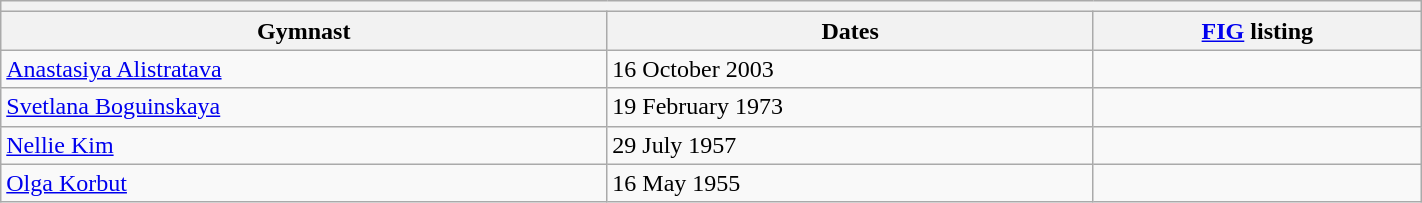<table class="wikitable mw-collapsible mw-collapsed" width="75%">
<tr>
<th colspan="3"></th>
</tr>
<tr>
<th>Gymnast</th>
<th>Dates</th>
<th><a href='#'>FIG</a> listing</th>
</tr>
<tr>
<td><a href='#'>Anastasiya Alistratava</a></td>
<td>16 October 2003</td>
<td></td>
</tr>
<tr>
<td><a href='#'>Svetlana Boguinskaya</a></td>
<td>19 February 1973</td>
<td></td>
</tr>
<tr>
<td><a href='#'>Nellie Kim</a></td>
<td>29 July 1957</td>
<td></td>
</tr>
<tr>
<td><a href='#'>Olga Korbut</a></td>
<td>16 May 1955</td>
<td></td>
</tr>
</table>
